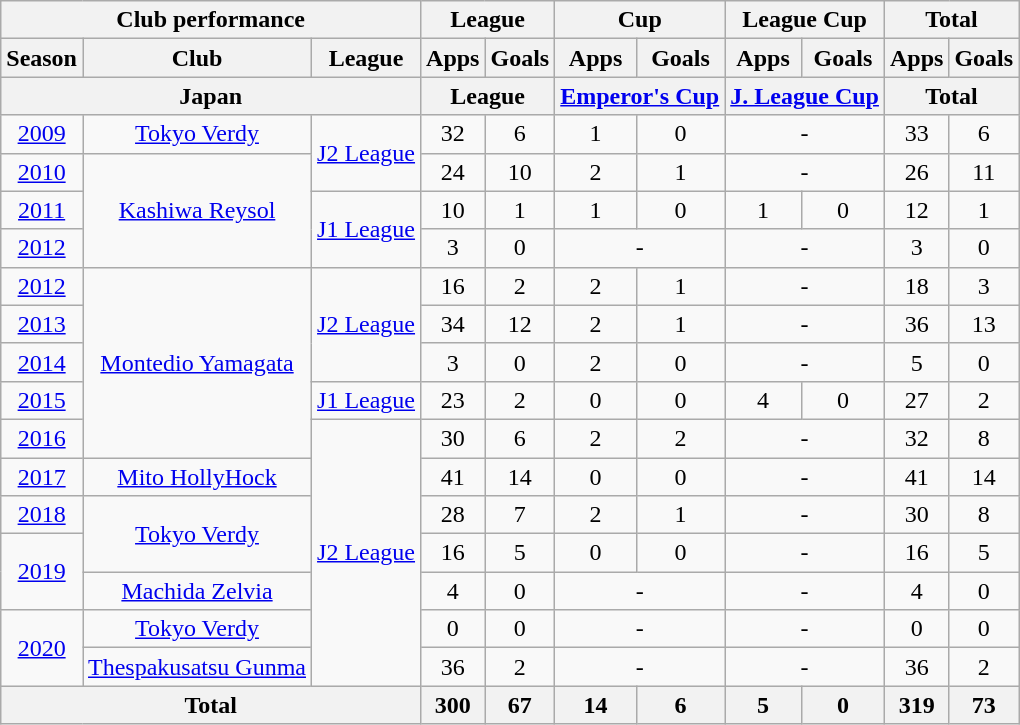<table class="wikitable" style="text-align:center;">
<tr>
<th colspan=3>Club performance</th>
<th colspan=2>League</th>
<th colspan=2>Cup</th>
<th colspan=2>League Cup</th>
<th colspan=2>Total</th>
</tr>
<tr>
<th>Season</th>
<th>Club</th>
<th>League</th>
<th>Apps</th>
<th>Goals</th>
<th>Apps</th>
<th>Goals</th>
<th>Apps</th>
<th>Goals</th>
<th>Apps</th>
<th>Goals</th>
</tr>
<tr>
<th colspan=3>Japan</th>
<th colspan=2>League</th>
<th colspan=2><a href='#'>Emperor's Cup</a></th>
<th colspan=2><a href='#'>J. League Cup</a></th>
<th colspan=2>Total</th>
</tr>
<tr>
<td><a href='#'>2009</a></td>
<td><a href='#'>Tokyo Verdy</a></td>
<td rowspan="2"><a href='#'>J2 League</a></td>
<td>32</td>
<td>6</td>
<td>1</td>
<td>0</td>
<td colspan="2">-</td>
<td>33</td>
<td>6</td>
</tr>
<tr>
<td><a href='#'>2010</a></td>
<td rowspan="3"><a href='#'>Kashiwa Reysol</a></td>
<td>24</td>
<td>10</td>
<td>2</td>
<td>1</td>
<td colspan="2">-</td>
<td>26</td>
<td>11</td>
</tr>
<tr>
<td><a href='#'>2011</a></td>
<td rowspan="2"><a href='#'>J1 League</a></td>
<td>10</td>
<td>1</td>
<td>1</td>
<td>0</td>
<td>1</td>
<td>0</td>
<td>12</td>
<td>1</td>
</tr>
<tr>
<td><a href='#'>2012</a></td>
<td>3</td>
<td>0</td>
<td colspan="2">-</td>
<td colspan="2">-</td>
<td>3</td>
<td>0</td>
</tr>
<tr>
<td><a href='#'>2012</a></td>
<td rowspan="5"><a href='#'>Montedio Yamagata</a></td>
<td rowspan="3"><a href='#'>J2 League</a></td>
<td>16</td>
<td>2</td>
<td>2</td>
<td>1</td>
<td colspan="2">-</td>
<td>18</td>
<td>3</td>
</tr>
<tr>
<td><a href='#'>2013</a></td>
<td>34</td>
<td>12</td>
<td>2</td>
<td>1</td>
<td colspan="2">-</td>
<td>36</td>
<td>13</td>
</tr>
<tr>
<td><a href='#'>2014</a></td>
<td>3</td>
<td>0</td>
<td>2</td>
<td>0</td>
<td colspan="2">-</td>
<td>5</td>
<td>0</td>
</tr>
<tr>
<td><a href='#'>2015</a></td>
<td><a href='#'>J1 League</a></td>
<td>23</td>
<td>2</td>
<td>0</td>
<td>0</td>
<td>4</td>
<td>0</td>
<td>27</td>
<td>2</td>
</tr>
<tr>
<td><a href='#'>2016</a></td>
<td rowspan="7"><a href='#'>J2 League</a></td>
<td>30</td>
<td>6</td>
<td>2</td>
<td>2</td>
<td colspan="2">-</td>
<td>32</td>
<td>8</td>
</tr>
<tr>
<td><a href='#'>2017</a></td>
<td><a href='#'>Mito HollyHock</a></td>
<td>41</td>
<td>14</td>
<td>0</td>
<td>0</td>
<td colspan="2">-</td>
<td>41</td>
<td>14</td>
</tr>
<tr>
<td><a href='#'>2018</a></td>
<td rowspan="2"><a href='#'>Tokyo Verdy</a></td>
<td>28</td>
<td>7</td>
<td>2</td>
<td>1</td>
<td colspan="2">-</td>
<td>30</td>
<td>8</td>
</tr>
<tr>
<td rowspan="2"><a href='#'>2019</a></td>
<td>16</td>
<td>5</td>
<td>0</td>
<td>0</td>
<td colspan="2">-</td>
<td>16</td>
<td>5</td>
</tr>
<tr>
<td><a href='#'>Machida Zelvia</a></td>
<td>4</td>
<td>0</td>
<td colspan="2">-</td>
<td colspan="2">-</td>
<td>4</td>
<td>0</td>
</tr>
<tr>
<td rowspan="2"><a href='#'>2020</a></td>
<td><a href='#'>Tokyo Verdy</a></td>
<td>0</td>
<td>0</td>
<td colspan="2">-</td>
<td colspan="2">-</td>
<td>0</td>
<td>0</td>
</tr>
<tr>
<td><a href='#'>Thespakusatsu Gunma</a></td>
<td>36</td>
<td>2</td>
<td colspan="2">-</td>
<td colspan="2">-</td>
<td>36</td>
<td>2</td>
</tr>
<tr>
<th colspan=3>Total</th>
<th>300</th>
<th>67</th>
<th>14</th>
<th>6</th>
<th>5</th>
<th>0</th>
<th>319</th>
<th>73</th>
</tr>
</table>
